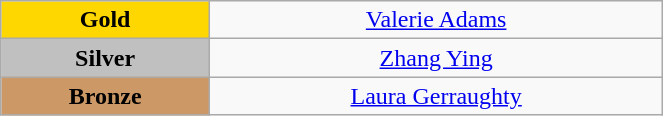<table class="wikitable" style="text-align:center; " width="35%">
<tr>
<td bgcolor="gold"><strong>Gold</strong></td>
<td><a href='#'>Valerie Adams</a><br>  <small><em></em></small></td>
</tr>
<tr>
<td bgcolor="silver"><strong>Silver</strong></td>
<td><a href='#'>Zhang Ying</a><br>  <small><em></em></small></td>
</tr>
<tr>
<td bgcolor="CC9966"><strong>Bronze</strong></td>
<td><a href='#'>Laura Gerraughty</a><br>  <small><em></em></small></td>
</tr>
</table>
